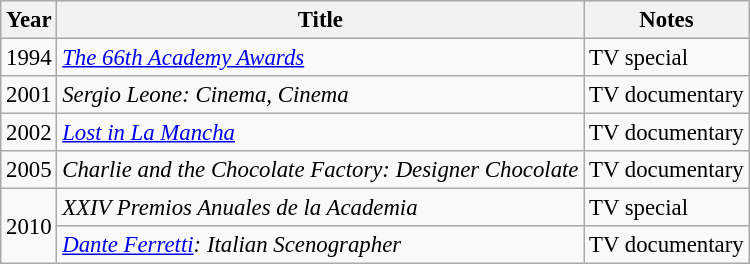<table class="wikitable" style="font-size:95%;">
<tr>
<th style="background:#F2F2F2;">Year</th>
<th style="background:#F2F2F2;">Title</th>
<th style="background:#F2F2F2;">Notes</th>
</tr>
<tr>
<td>1994</td>
<td><em><a href='#'>The 66th Academy Awards</a></em></td>
<td>TV special</td>
</tr>
<tr>
<td>2001</td>
<td><em>Sergio Leone: Cinema, Cinema</em></td>
<td>TV documentary</td>
</tr>
<tr>
<td>2002</td>
<td><em><a href='#'>Lost in La Mancha</a></em></td>
<td>TV documentary</td>
</tr>
<tr>
<td>2005</td>
<td><em>Charlie and the Chocolate Factory: Designer Chocolate</em></td>
<td>TV documentary</td>
</tr>
<tr>
<td rowspan="2">2010</td>
<td><em>XXIV Premios Anuales de la Academia</em></td>
<td>TV special</td>
</tr>
<tr>
<td><em><a href='#'>Dante Ferretti</a>: Italian Scenographer</em></td>
<td>TV documentary</td>
</tr>
</table>
